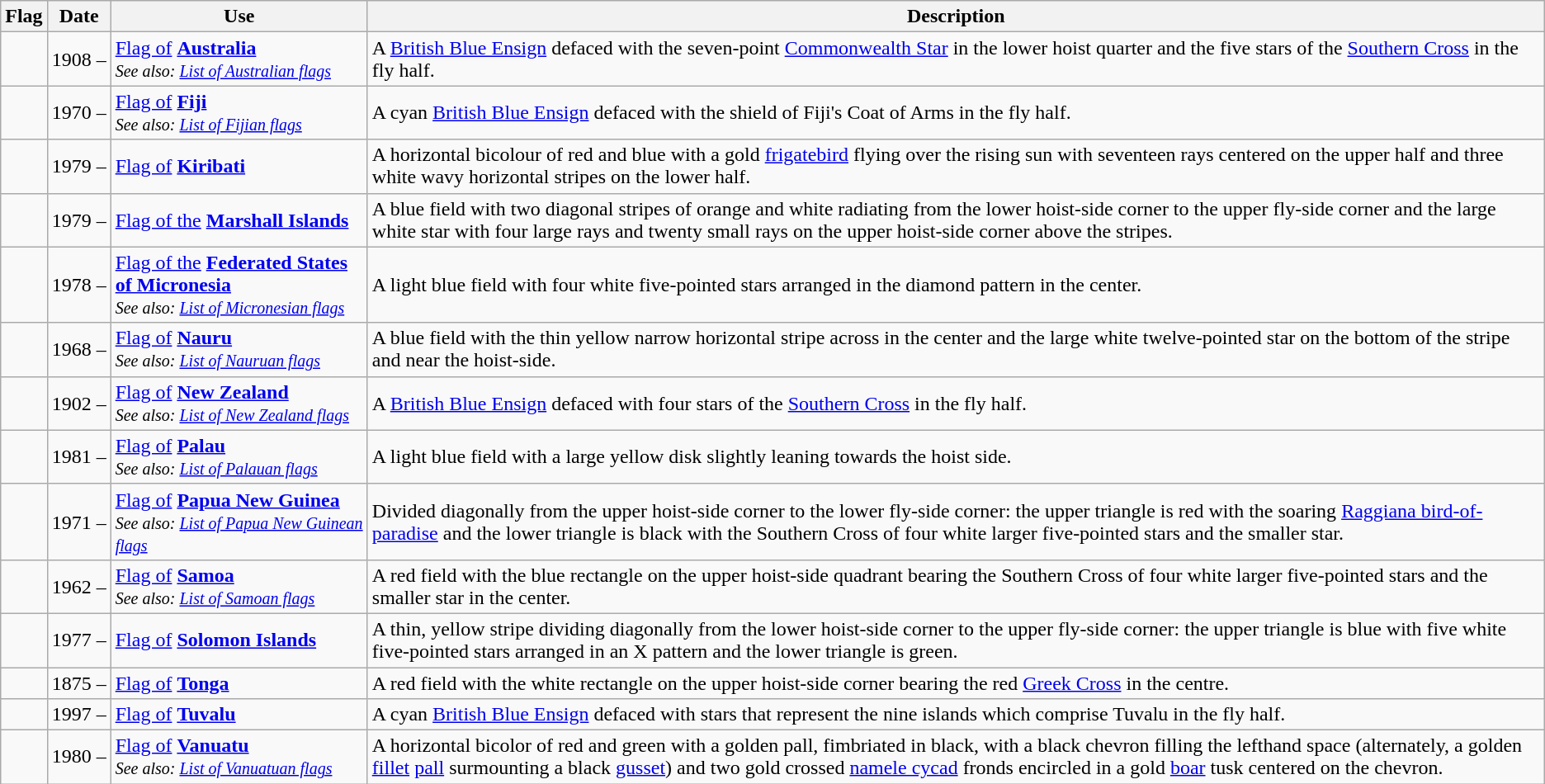<table class="wikitable" style="background:#FFFFF">
<tr>
<th>Flag</th>
<th>Date</th>
<th style="width:200px">Use</th>
<th>Description</th>
</tr>
<tr>
<td></td>
<td>1908 –</td>
<td><a href='#'>Flag of</a> <strong><a href='#'>Australia</a></strong><br><small><em>See also: <a href='#'>List of Australian flags</a></em></small></td>
<td>A <a href='#'>British Blue Ensign</a> defaced with the seven-point <a href='#'>Commonwealth Star</a> in the lower hoist quarter and the five stars of the <a href='#'>Southern Cross</a> in the fly half.</td>
</tr>
<tr>
<td></td>
<td>1970 –</td>
<td><a href='#'>Flag of</a> <strong><a href='#'>Fiji</a></strong><br><small><em>See also: <a href='#'>List of Fijian flags</a></em></small></td>
<td>A cyan <a href='#'>British Blue Ensign</a> defaced with the shield of Fiji's Coat of Arms in the fly half.</td>
</tr>
<tr>
<td></td>
<td>1979 –</td>
<td><a href='#'>Flag of</a> <strong><a href='#'>Kiribati</a></strong></td>
<td>A horizontal bicolour of red and blue with a gold <a href='#'>frigatebird</a> flying over the rising sun with seventeen rays centered on the upper half and three white wavy horizontal stripes on the lower half.</td>
</tr>
<tr>
<td></td>
<td>1979 –</td>
<td><a href='#'>Flag of the</a> <strong><a href='#'>Marshall Islands</a></strong></td>
<td>A blue field with two diagonal stripes of orange and white radiating from the lower hoist-side corner to the upper fly-side corner and the large white star with four large rays and twenty small rays on the upper hoist-side corner above the stripes.</td>
</tr>
<tr>
<td></td>
<td>1978 –</td>
<td><a href='#'>Flag of the</a> <strong><a href='#'>Federated States of Micronesia</a></strong> <br><small><em>See also: <a href='#'>List of Micronesian flags</a></em></small></td>
<td>A light blue field with four white five-pointed stars arranged in the diamond pattern in the center.</td>
</tr>
<tr>
<td></td>
<td>1968 –</td>
<td><a href='#'>Flag of</a> <strong><a href='#'>Nauru</a></strong><br><small><em>See also: <a href='#'>List of Nauruan flags</a></em></small></td>
<td>A blue field with the thin yellow narrow horizontal stripe across in the center and the large white twelve-pointed star on the bottom of the stripe and near the hoist-side.</td>
</tr>
<tr>
<td></td>
<td>1902 –</td>
<td><a href='#'>Flag of</a> <strong><a href='#'>New Zealand</a></strong><br><small><em>See also: <a href='#'>List of New Zealand flags</a></em></small></td>
<td>A <a href='#'>British Blue Ensign</a> defaced with four stars of the <a href='#'>Southern Cross</a> in the fly half.</td>
</tr>
<tr>
<td></td>
<td>1981 –</td>
<td><a href='#'>Flag of</a> <strong><a href='#'>Palau</a></strong><br><small><em>See also: <a href='#'>List of Palauan flags</a></em></small></td>
<td>A light blue field with a large yellow disk slightly leaning towards the hoist side.</td>
</tr>
<tr>
<td></td>
<td>1971 –</td>
<td><a href='#'>Flag of</a> <strong><a href='#'>Papua New Guinea</a></strong><br><small><em>See also: <a href='#'>List of Papua New Guinean flags</a></em></small></td>
<td>Divided diagonally from the upper hoist-side corner to the lower fly-side corner: the upper triangle is red with the soaring <a href='#'>Raggiana bird-of-paradise</a> and the lower triangle is black with the Southern Cross of four white larger five-pointed stars and the smaller star.</td>
</tr>
<tr>
<td></td>
<td>1962 –</td>
<td><a href='#'>Flag of</a> <strong><a href='#'>Samoa</a></strong><br><small><em>See also: <a href='#'>List of Samoan flags</a></em></small></td>
<td>A red field with the blue rectangle on the upper hoist-side quadrant bearing the Southern Cross of four white larger five-pointed stars and the smaller star in the center.</td>
</tr>
<tr>
<td></td>
<td>1977 –</td>
<td><a href='#'>Flag of</a> <strong><a href='#'>Solomon Islands</a></strong> </td>
<td>A thin, yellow stripe dividing diagonally from the lower hoist-side corner to the upper fly-side corner: the upper triangle is blue with five white five-pointed stars arranged in an X pattern and the lower triangle is green.</td>
</tr>
<tr>
<td></td>
<td>1875 –</td>
<td><a href='#'>Flag of</a> <strong><a href='#'>Tonga</a></strong></td>
<td>A red field with the white rectangle on the upper hoist-side corner bearing the red <a href='#'>Greek Cross</a> in the centre.</td>
</tr>
<tr>
<td></td>
<td>1997 –</td>
<td><a href='#'>Flag of</a> <strong><a href='#'>Tuvalu</a></strong></td>
<td>A cyan <a href='#'>British Blue Ensign</a> defaced with stars that represent the nine islands which comprise Tuvalu in the fly half.</td>
</tr>
<tr>
<td></td>
<td>1980 –</td>
<td><a href='#'>Flag of</a> <strong><a href='#'>Vanuatu</a></strong><br><small><em>See also: <a href='#'>List of Vanuatuan flags</a></em></small></td>
<td>A horizontal bicolor of red and green with a golden pall, fimbriated in black, with a black chevron filling the lefthand space (alternately, a golden <a href='#'>fillet</a> <a href='#'>pall</a> surmounting a black <a href='#'>gusset</a>) and two gold crossed <a href='#'>namele cycad</a> fronds encircled in a gold <a href='#'>boar</a> tusk centered on the chevron.</td>
</tr>
</table>
